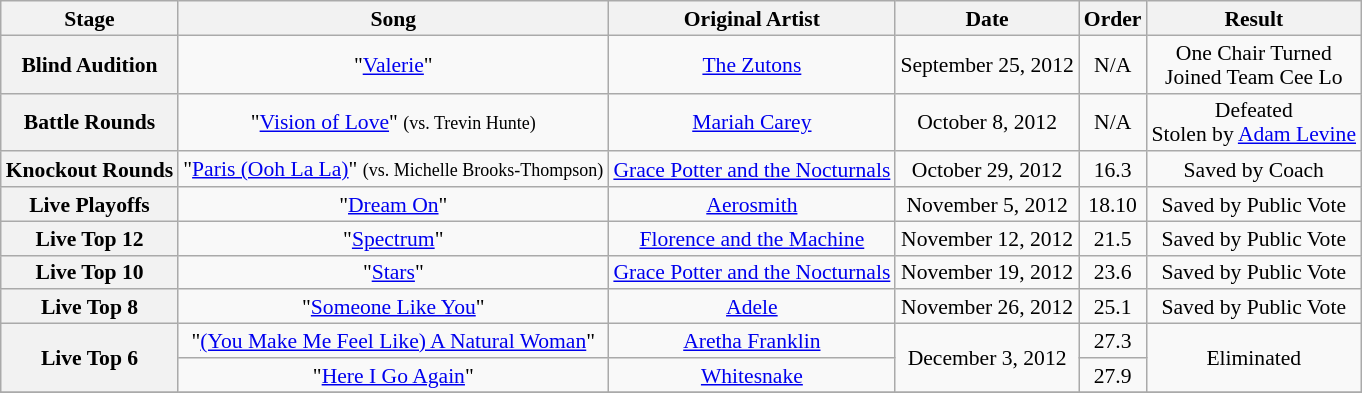<table class="wikitable" style="text-align:center; font-size:90%; line-height:16px;">
<tr>
<th scope="col">Stage</th>
<th scope="col">Song</th>
<th scope="col">Original Artist</th>
<th scope="col">Date</th>
<th scope="col">Order</th>
<th scope="col">Result</th>
</tr>
<tr>
<th scope="row">Blind Audition</th>
<td>"<a href='#'>Valerie</a>"</td>
<td><a href='#'>The Zutons</a></td>
<td>September 25, 2012</td>
<td>N/A</td>
<td>One Chair Turned<br>Joined Team Cee Lo</td>
</tr>
<tr>
<th scope="row">Battle Rounds</th>
<td>"<a href='#'>Vision of Love</a>" <small>(vs. Trevin Hunte)</small></td>
<td><a href='#'>Mariah Carey</a></td>
<td>October 8, 2012</td>
<td>N/A</td>
<td>Defeated<br>Stolen by <a href='#'>Adam Levine</a></td>
</tr>
<tr>
<th scope="row">Knockout Rounds</th>
<td>"<a href='#'>Paris (Ooh La La)</a>" <small>(vs. Michelle Brooks-Thompson)</small></td>
<td><a href='#'>Grace Potter and the Nocturnals</a></td>
<td>October 29, 2012</td>
<td>16.3</td>
<td>Saved by Coach</td>
</tr>
<tr>
<th scope="row">Live Playoffs</th>
<td>"<a href='#'>Dream On</a>"</td>
<td><a href='#'>Aerosmith</a></td>
<td>November 5, 2012</td>
<td>18.10</td>
<td>Saved by Public Vote</td>
</tr>
<tr>
<th scope="row">Live Top 12</th>
<td>"<a href='#'>Spectrum</a>"</td>
<td><a href='#'>Florence and the Machine</a></td>
<td>November 12, 2012</td>
<td>21.5</td>
<td>Saved by Public Vote</td>
</tr>
<tr>
<th scope="row">Live Top 10</th>
<td>"<a href='#'>Stars</a>"</td>
<td><a href='#'>Grace Potter and the Nocturnals</a></td>
<td>November 19, 2012</td>
<td>23.6</td>
<td>Saved by Public Vote</td>
</tr>
<tr>
<th scope="row">Live Top 8</th>
<td>"<a href='#'>Someone Like You</a>"</td>
<td><a href='#'>Adele</a></td>
<td>November 26, 2012</td>
<td>25.1</td>
<td>Saved by Public Vote</td>
</tr>
<tr>
<th scope="row" rowspan="2">Live Top 6</th>
<td>"<a href='#'>(You Make Me Feel Like) A Natural Woman</a>"</td>
<td><a href='#'>Aretha Franklin</a></td>
<td rowspan="2">December 3, 2012</td>
<td>27.3</td>
<td rowspan="2">Eliminated</td>
</tr>
<tr>
<td>"<a href='#'>Here I Go Again</a>"</td>
<td><a href='#'>Whitesnake</a></td>
<td>27.9</td>
</tr>
<tr>
</tr>
</table>
